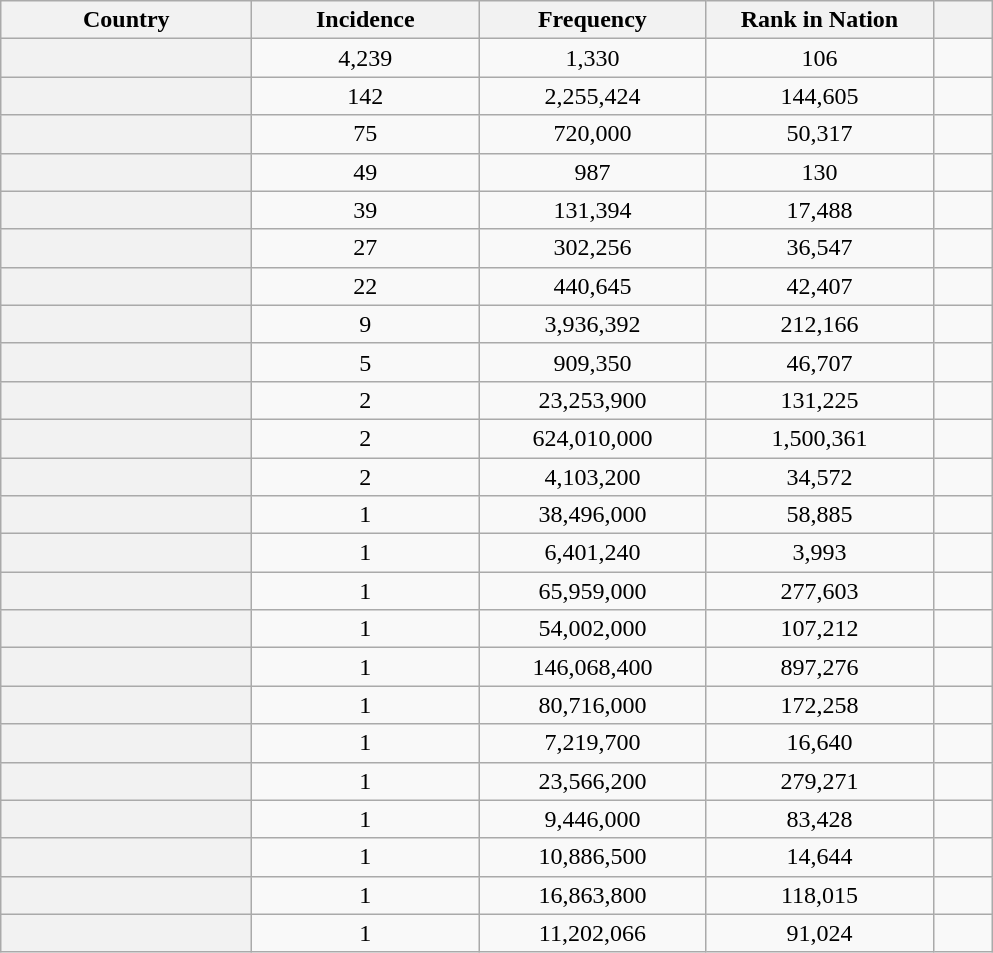<table class="wikitable sortable plainrowheaders" style="text-align:center;">
<tr>
<th scope="col" style="width:10em;">Country</th>
<th scope="col" style="width:9em;" class="unsortable">Incidence</th>
<th scope="col" style="width:9em;" class="unsortable">Frequency</th>
<th scope="col" style="width:9em;" class="unsortable">Rank in Nation</th>
<th scope="col" style="width:2em;" class="unsortable"></th>
</tr>
<tr>
<th scope="row"></th>
<td>4,239</td>
<td>1,330</td>
<td>106</td>
<td></td>
</tr>
<tr>
<th scope="row"></th>
<td>142</td>
<td>2,255,424</td>
<td>144,605</td>
<td></td>
</tr>
<tr>
<th scope="row"></th>
<td>75</td>
<td>720,000</td>
<td>50,317</td>
<td></td>
</tr>
<tr>
<th scope="row"></th>
<td>49</td>
<td>987</td>
<td>130</td>
<td></td>
</tr>
<tr>
<th scope="row"></th>
<td>39</td>
<td>131,394</td>
<td>17,488</td>
<td></td>
</tr>
<tr>
<th scope="row"></th>
<td>27</td>
<td>302,256</td>
<td>36,547</td>
<td></td>
</tr>
<tr>
<th scope="row"></th>
<td>22</td>
<td>440,645</td>
<td>42,407</td>
<td></td>
</tr>
<tr>
<th scope="row"></th>
<td>9</td>
<td>3,936,392</td>
<td>212,166</td>
<td></td>
</tr>
<tr>
<th scope="row"></th>
<td>5</td>
<td>909,350</td>
<td>46,707</td>
<td></td>
</tr>
<tr>
<th scope="row"></th>
<td>2</td>
<td>23,253,900</td>
<td>131,225</td>
<td></td>
</tr>
<tr>
<th scope="row"></th>
<td>2</td>
<td>624,010,000</td>
<td>1,500,361</td>
<td></td>
</tr>
<tr>
<th scope="row"></th>
<td>2</td>
<td>4,103,200</td>
<td>34,572</td>
<td></td>
</tr>
<tr>
<th scope="row"></th>
<td>1</td>
<td>38,496,000</td>
<td>58,885</td>
<td></td>
</tr>
<tr>
<th scope="row"></th>
<td>1</td>
<td>6,401,240</td>
<td>3,993</td>
<td></td>
</tr>
<tr>
<th scope="row"></th>
<td>1</td>
<td>65,959,000</td>
<td>277,603</td>
<td></td>
</tr>
<tr>
<th scope="row"></th>
<td>1</td>
<td>54,002,000</td>
<td>107,212</td>
<td></td>
</tr>
<tr>
<th scope="row"></th>
<td>1</td>
<td>146,068,400</td>
<td>897,276</td>
<td></td>
</tr>
<tr>
<th scope="row"></th>
<td>1</td>
<td>80,716,000</td>
<td>172,258</td>
<td></td>
</tr>
<tr>
<th scope="row"></th>
<td>1</td>
<td>7,219,700</td>
<td>16,640</td>
<td></td>
</tr>
<tr>
<th scope="row"></th>
<td>1</td>
<td>23,566,200</td>
<td>279,271</td>
<td></td>
</tr>
<tr>
<th scope="row"></th>
<td>1</td>
<td>9,446,000</td>
<td>83,428</td>
<td></td>
</tr>
<tr>
<th scope="row"></th>
<td>1</td>
<td>10,886,500</td>
<td>14,644</td>
<td></td>
</tr>
<tr>
<th scope="row"></th>
<td>1</td>
<td>16,863,800</td>
<td>118,015</td>
<td></td>
</tr>
<tr>
<th scope="row"></th>
<td>1</td>
<td>11,202,066</td>
<td>91,024</td>
<td></td>
</tr>
</table>
